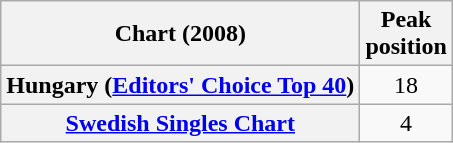<table class="wikitable plainrowheaders">
<tr>
<th scope="col">Chart (2008)</th>
<th scope="col">Peak<br>position</th>
</tr>
<tr>
<th scope="row">Hungary (<a href='#'>Editors' Choice Top 40</a>)</th>
<td style="text-align:center;">18</td>
</tr>
<tr>
<th scope="row"><a href='#'>Swedish Singles Chart</a></th>
<td style="text-align:center;">4</td>
</tr>
</table>
